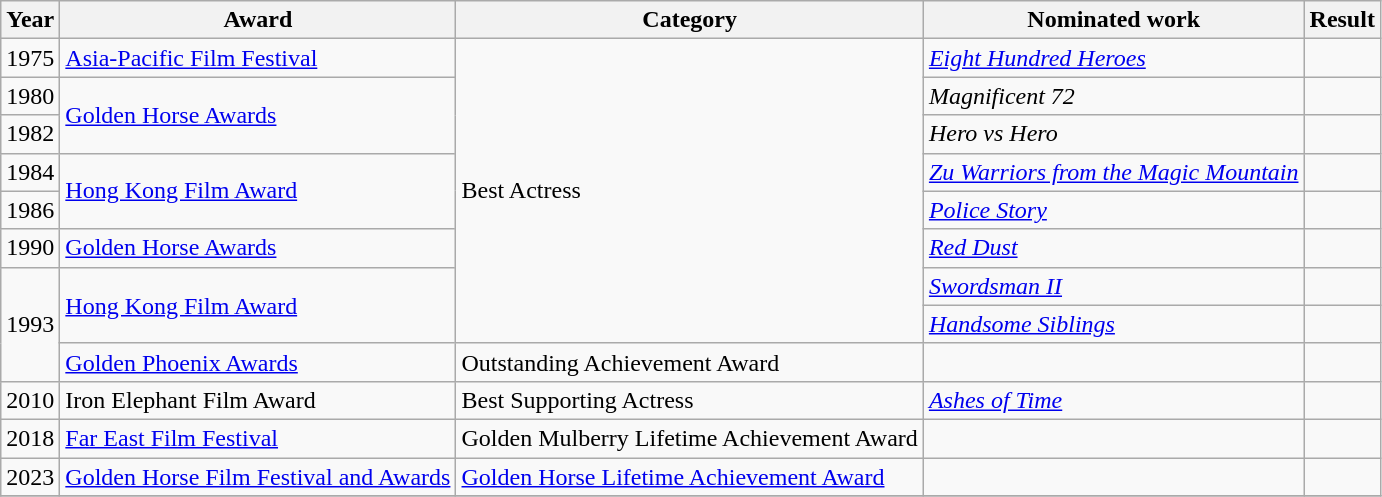<table class="wikitable">
<tr>
<th>Year</th>
<th>Award</th>
<th>Category</th>
<th>Nominated work</th>
<th>Result</th>
</tr>
<tr>
<td>1975</td>
<td><a href='#'>Asia-Pacific Film Festival</a></td>
<td rowspan=8>Best Actress</td>
<td><em><a href='#'>Eight Hundred Heroes</a></em></td>
<td></td>
</tr>
<tr>
<td>1980</td>
<td rowspan=2><a href='#'>Golden Horse Awards</a></td>
<td><em>Magnificent 72</em></td>
<td></td>
</tr>
<tr>
<td>1982</td>
<td><em>Hero vs Hero</em></td>
<td></td>
</tr>
<tr>
<td>1984</td>
<td rowspan=2><a href='#'>Hong Kong Film Award</a></td>
<td><em><a href='#'>Zu Warriors from the Magic Mountain</a></em></td>
<td></td>
</tr>
<tr>
<td>1986</td>
<td><em><a href='#'>Police Story</a></em></td>
<td></td>
</tr>
<tr>
<td>1990</td>
<td><a href='#'>Golden Horse Awards</a></td>
<td><em><a href='#'>Red Dust</a></em></td>
<td></td>
</tr>
<tr>
<td rowspan="3">1993</td>
<td rowspan=2><a href='#'>Hong Kong Film Award</a></td>
<td><em><a href='#'>Swordsman II</a></em></td>
<td></td>
</tr>
<tr>
<td><em><a href='#'>Handsome Siblings</a></em></td>
<td></td>
</tr>
<tr>
<td><a href='#'>Golden Phoenix Awards</a></td>
<td>Outstanding Achievement Award</td>
<td></td>
<td></td>
</tr>
<tr>
<td>2010</td>
<td>Iron Elephant Film Award</td>
<td>Best Supporting Actress</td>
<td><em><a href='#'>Ashes of Time</a></em></td>
<td></td>
</tr>
<tr>
<td>2018</td>
<td><a href='#'>Far East Film Festival</a></td>
<td>Golden Mulberry Lifetime Achievement Award</td>
<td></td>
<td></td>
</tr>
<tr>
<td>2023</td>
<td><a href='#'>Golden Horse Film Festival and Awards</a></td>
<td><a href='#'>Golden Horse Lifetime Achievement Award</a></td>
<td></td>
<td></td>
</tr>
<tr>
</tr>
</table>
